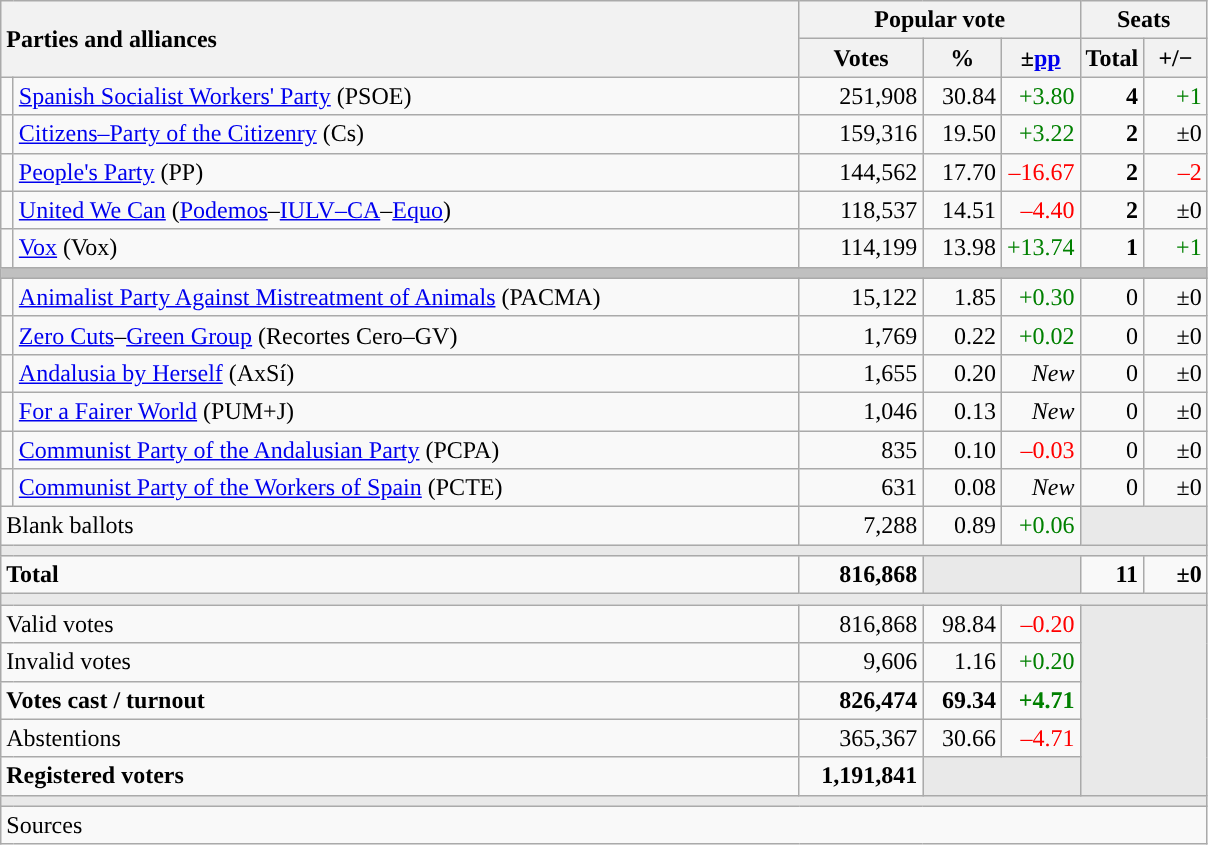<table class="wikitable" style="text-align:right;">
<tr>
<th style="text-align:left;" rowspan="2" colspan="2" width="525">Parties and alliances</th>
<th colspan="3">Popular vote</th>
<th colspan="2">Seats</th>
</tr>
<tr>
<th width="75">Votes</th>
<th width="45">%</th>
<th width="45">±<a href='#'>pp</a></th>
<th width="35">Total</th>
<th width="35">+/−</th>
</tr>
<tr>
<td width="1" style="color:inherit;background:"></td>
<td align="left"><a href='#'>Spanish Socialist Workers' Party</a> (PSOE)</td>
<td>251,908</td>
<td>30.84</td>
<td style="color:green;">+3.80</td>
<td><strong>4</strong></td>
<td style="color:green;">+1</td>
</tr>
<tr>
<td style="color:inherit;background:"></td>
<td align="left"><a href='#'>Citizens–Party of the Citizenry</a> (Cs)</td>
<td>159,316</td>
<td>19.50</td>
<td style="color:green;">+3.22</td>
<td><strong>2</strong></td>
<td>±0</td>
</tr>
<tr>
<td style="color:inherit;background:"></td>
<td align="left"><a href='#'>People's Party</a> (PP)</td>
<td>144,562</td>
<td>17.70</td>
<td style="color:red;">–16.67</td>
<td><strong>2</strong></td>
<td style="color:red;">–2</td>
</tr>
<tr>
<td style="color:inherit;background:"></td>
<td align="left"><a href='#'>United We Can</a> (<a href='#'>Podemos</a>–<a href='#'>IULV–CA</a>–<a href='#'>Equo</a>)</td>
<td>118,537</td>
<td>14.51</td>
<td style="color:red;">–4.40</td>
<td><strong>2</strong></td>
<td>±0</td>
</tr>
<tr>
<td style="color:inherit;background:"></td>
<td align="left"><a href='#'>Vox</a> (Vox)</td>
<td>114,199</td>
<td>13.98</td>
<td style="color:green;">+13.74</td>
<td><strong>1</strong></td>
<td style="color:green;">+1</td>
</tr>
<tr>
<td colspan="7" bgcolor="#C0C0C0"></td>
</tr>
<tr>
<td style="color:inherit;background:"></td>
<td align="left"><a href='#'>Animalist Party Against Mistreatment of Animals</a> (PACMA)</td>
<td>15,122</td>
<td>1.85</td>
<td style="color:green;">+0.30</td>
<td>0</td>
<td>±0</td>
</tr>
<tr>
<td style="color:inherit;background:"></td>
<td align="left"><a href='#'>Zero Cuts</a>–<a href='#'>Green Group</a> (Recortes Cero–GV)</td>
<td>1,769</td>
<td>0.22</td>
<td style="color:green;">+0.02</td>
<td>0</td>
<td>±0</td>
</tr>
<tr>
<td style="color:inherit;background:"></td>
<td align="left"><a href='#'>Andalusia by Herself</a> (AxSí)</td>
<td>1,655</td>
<td>0.20</td>
<td><em>New</em></td>
<td>0</td>
<td>±0</td>
</tr>
<tr>
<td style="color:inherit;background:"></td>
<td align="left"><a href='#'>For a Fairer World</a> (PUM+J)</td>
<td>1,046</td>
<td>0.13</td>
<td><em>New</em></td>
<td>0</td>
<td>±0</td>
</tr>
<tr>
<td style="color:inherit;background:"></td>
<td align="left"><a href='#'>Communist Party of the Andalusian Party</a> (PCPA)</td>
<td>835</td>
<td>0.10</td>
<td style="color:red;">–0.03</td>
<td>0</td>
<td>±0</td>
</tr>
<tr>
<td style="color:inherit;background:"></td>
<td align="left"><a href='#'>Communist Party of the Workers of Spain</a> (PCTE)</td>
<td>631</td>
<td>0.08</td>
<td><em>New</em></td>
<td>0</td>
<td>±0</td>
</tr>
<tr>
<td align="left" colspan="2">Blank ballots</td>
<td>7,288</td>
<td>0.89</td>
<td style="color:green;">+0.06</td>
<td bgcolor="#E9E9E9" colspan="2"></td>
</tr>
<tr>
<td colspan="7" bgcolor="#E9E9E9"></td>
</tr>
<tr style="font-weight:bold;">
<td align="left" colspan="2">Total</td>
<td>816,868</td>
<td bgcolor="#E9E9E9" colspan="2"></td>
<td>11</td>
<td>±0</td>
</tr>
<tr>
<td colspan="7" bgcolor="#E9E9E9"></td>
</tr>
<tr>
<td align="left" colspan="2">Valid votes</td>
<td>816,868</td>
<td>98.84</td>
<td style="color:red;">–0.20</td>
<td bgcolor="#E9E9E9" colspan="2" rowspan="5"></td>
</tr>
<tr>
<td align="left" colspan="2">Invalid votes</td>
<td>9,606</td>
<td>1.16</td>
<td style="color:green;">+0.20</td>
</tr>
<tr style="font-weight:bold;">
<td align="left" colspan="2">Votes cast / turnout</td>
<td>826,474</td>
<td>69.34</td>
<td style="color:green;">+4.71</td>
</tr>
<tr>
<td align="left" colspan="2">Abstentions</td>
<td>365,367</td>
<td>30.66</td>
<td style="color:red;">–4.71</td>
</tr>
<tr style="font-weight:bold;">
<td align="left" colspan="2">Registered voters</td>
<td>1,191,841</td>
<td bgcolor="#E9E9E9" colspan="2"></td>
</tr>
<tr>
<td colspan="7" bgcolor="#E9E9E9"></td>
</tr>
<tr>
<td align="left" colspan="7">Sources</td>
</tr>
</table>
